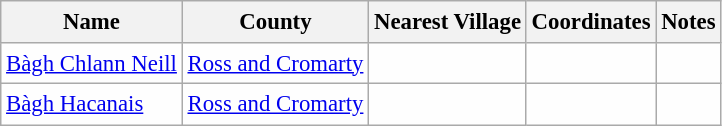<table class="wikitable sortable" style="table-layout:fixed;background-color:#FEFEFE;font-size:95%;padding:0.30em;line-height:1.35em;">
<tr>
<th scope="col">Name</th>
<th scope="col">County</th>
<th scope="col">Nearest Village</th>
<th scope="col" data-sort-type="number">Coordinates</th>
<th scope="col">Notes</th>
</tr>
<tr>
<td><a href='#'>Bàgh Chlann Neill</a></td>
<td><a href='#'>Ross and Cromarty</a></td>
<td></td>
<td></td>
<td></td>
</tr>
<tr>
<td><a href='#'>Bàgh Hacanais</a></td>
<td><a href='#'>Ross and Cromarty</a></td>
<td></td>
<td></td>
<td></td>
</tr>
</table>
